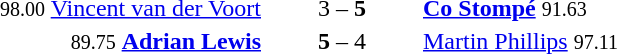<table style="text-align:center">
<tr>
<th width=223></th>
<th width=100></th>
<th width=223></th>
</tr>
<tr>
<td align=right><small><span>98.00</span></small> <a href='#'>Vincent van der Voort</a> </td>
<td>3 – <strong>5</strong></td>
<td align=left> <strong><a href='#'>Co Stompé</a></strong> <small><span>91.63</span></small></td>
</tr>
<tr>
<td align=right><small><span>89.75</span></small> <strong><a href='#'>Adrian Lewis</a></strong> </td>
<td><strong>5</strong> – 4</td>
<td align=left> <a href='#'>Martin Phillips</a> <small><span>97.11</span></small></td>
</tr>
</table>
